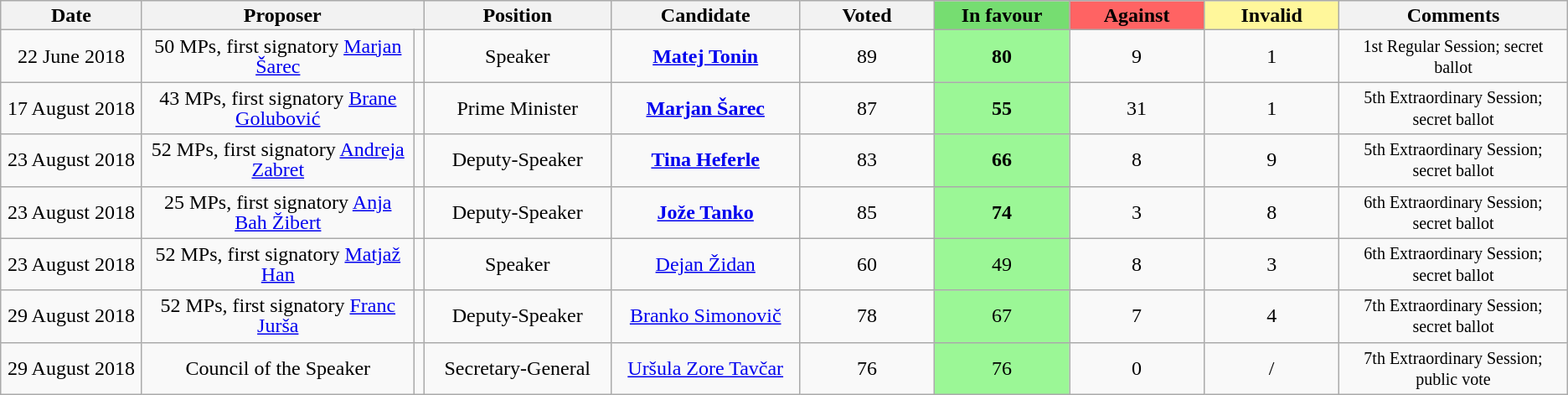<table class="wikitable" style="line-height:16px; text-align: center;">
<tr>
<th style="width:9%;">Date</th>
<th colspan="2">Proposer</th>
<th style="width:12%;">Position</th>
<th style="width:12%;">Candidate</th>
<th style="width:100px;">Voted</th>
<th style="width:100px; background:#76dd71;">In favour</th>
<th style="width:100px; background:#ff6363">Against</th>
<th style="width:100px; background:#fff79b">Invalid</th>
<th>Comments</th>
</tr>
<tr>
<td style="width:100px;">22 June 2018</td>
<td>50 MPs, first signatory <a href='#'>Marjan Šarec</a></td>
<td></td>
<td>Speaker</td>
<td><strong><a href='#'>Matej Tonin</a></strong></td>
<td>89</td>
<td style="background:#9bf796;"><strong>80</strong></td>
<td>9</td>
<td>1</td>
<td><small>1st Regular Session; secret ballot</small></td>
</tr>
<tr>
<td style="width:100px;">17 August 2018</td>
<td>43 MPs, first signatory <a href='#'>Brane Golubović</a></td>
<td></td>
<td>Prime Minister</td>
<td><strong><a href='#'>Marjan Šarec</a></strong></td>
<td>87</td>
<td style="background:#9bf796;"><strong>55</strong></td>
<td>31</td>
<td>1</td>
<td><small>5th Extraordinary Session; secret ballot</small></td>
</tr>
<tr>
<td>23 August 2018</td>
<td>52 MPs, first signatory <a href='#'>Andreja Zabret</a></td>
<td></td>
<td>Deputy-Speaker</td>
<td><strong><a href='#'>Tina Heferle</a></strong></td>
<td>83</td>
<td style="background:#9bf796;"><strong>66</strong></td>
<td>8</td>
<td>9</td>
<td><small>5th Extraordinary Session; secret ballot</small></td>
</tr>
<tr>
<td>23 August 2018</td>
<td>25 MPs, first signatory <a href='#'>Anja Bah Žibert</a></td>
<td></td>
<td>Deputy-Speaker</td>
<td><strong><a href='#'>Jože Tanko</a></strong></td>
<td>85</td>
<td style="background:#9bf796;"><strong>74<em><strong><em></td>
<td>3</td>
<td>8</td>
<td><small>6th Extraordinary Session; secret ballot</small></td>
</tr>
<tr>
<td>23 August 2018</td>
<td>52 MPs, first signatory <a href='#'>Matjaž Han</a></td>
<td></td>
<td>Speaker</td>
<td></strong><a href='#'>Dejan Židan</a><strong></td>
<td>60</td>
<td style="background:#9bf796;"></strong>49<strong></td>
<td>8</td>
<td>3</td>
<td><small>6th Extraordinary Session; secret ballot</small></td>
</tr>
<tr>
<td>29 August 2018</td>
<td>52 MPs, first signatory <a href='#'>Franc Jurša</a></td>
<td></td>
<td>Deputy-Speaker</td>
<td></strong><a href='#'>Branko Simonovič</a><strong></td>
<td>78</td>
<td style="background:#9bf796;"></strong>67<strong></td>
<td>7</td>
<td>4</td>
<td><small>7th Extraordinary Session; secret ballot</small></td>
</tr>
<tr>
<td>29 August 2018</td>
<td>Council of the Speaker</td>
<td></td>
<td>Secretary-General</td>
<td></strong><a href='#'>Uršula Zore Tavčar</a><strong></td>
<td>76</td>
<td style="background:#9bf796;"></strong>76<strong></td>
<td>0</td>
<td>/</td>
<td><small>7th Extraordinary Session; public vote</small></td>
</tr>
</table>
